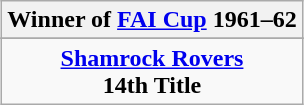<table class="wikitable" style="text-align: center; margin: 0 auto;">
<tr>
<th>Winner of <a href='#'>FAI Cup</a> 1961–62</th>
</tr>
<tr>
</tr>
<tr>
<td><strong><a href='#'>Shamrock Rovers</a></strong><br><strong>14th Title</strong></td>
</tr>
</table>
